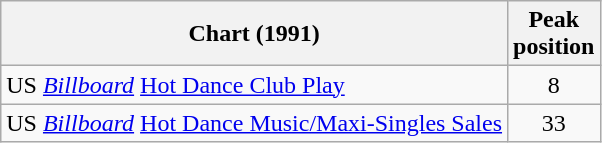<table class="wikitable sortable">
<tr>
<th>Chart (1991)</th>
<th>Peak<br>position</th>
</tr>
<tr>
<td>US <em><a href='#'>Billboard</a></em> <a href='#'>Hot Dance Club Play</a></td>
<td align="center">8</td>
</tr>
<tr>
<td>US <em><a href='#'>Billboard</a></em> <a href='#'>Hot Dance Music/Maxi-Singles Sales</a></td>
<td align="center">33</td>
</tr>
</table>
